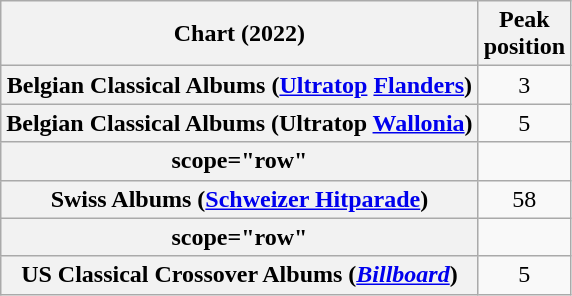<table class="wikitable sortable plainrowheaders" style="text-align:center">
<tr>
<th scope="col">Chart (2022)</th>
<th scope="col">Peak<br> position</th>
</tr>
<tr>
<th scope="row">Belgian Classical Albums (<a href='#'>Ultratop</a> <a href='#'>Flanders</a>)</th>
<td>3</td>
</tr>
<tr>
<th scope="row">Belgian Classical Albums (Ultratop <a href='#'>Wallonia</a>)</th>
<td>5</td>
</tr>
<tr>
<th>scope="row" </th>
</tr>
<tr>
<th scope="row">Swiss Albums (<a href='#'>Schweizer Hitparade</a>)</th>
<td>58</td>
</tr>
<tr>
<th>scope="row" </th>
</tr>
<tr>
<th scope="row">US Classical Crossover Albums (<em><a href='#'>Billboard</a></em>)</th>
<td>5</td>
</tr>
</table>
